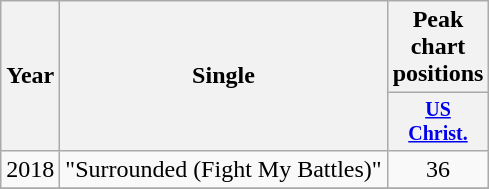<table class="wikitable" style="text-align:center;">
<tr>
<th rowspan="2">Year</th>
<th rowspan="2">Single</th>
<th>Peak chart positions</th>
</tr>
<tr style="font-size:smaller;">
<th width="45"><a href='#'>US<br>Christ.</a><br></th>
</tr>
<tr>
<td>2018</td>
<td align="left">"Surrounded (Fight My Battles)"</td>
<td>36</td>
</tr>
<tr>
</tr>
</table>
